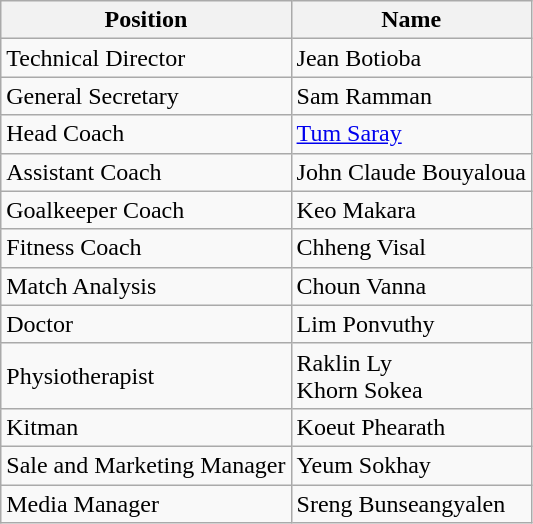<table class="wikitable">
<tr>
<th>Position</th>
<th>Name</th>
</tr>
<tr>
<td>Technical Director</td>
<td> Jean Botioba</td>
</tr>
<tr>
<td>General Secretary</td>
<td> Sam Ramman</td>
</tr>
<tr>
<td>Head Coach</td>
<td> <a href='#'>Tum Saray</a></td>
</tr>
<tr>
<td>Assistant Coach</td>
<td> John Claude Bouyaloua</td>
</tr>
<tr>
<td>Goalkeeper Coach</td>
<td> Keo Makara</td>
</tr>
<tr>
<td>Fitness Coach</td>
<td> Chheng Visal</td>
</tr>
<tr>
<td>Match Analysis</td>
<td> Choun Vanna</td>
</tr>
<tr>
<td>Doctor</td>
<td> Lim Ponvuthy</td>
</tr>
<tr>
<td>Physiotherapist</td>
<td> Raklin Ly <br>  Khorn Sokea</td>
</tr>
<tr>
<td>Kitman</td>
<td> Koeut Phearath</td>
</tr>
<tr>
<td>Sale and Marketing Manager</td>
<td> Yeum Sokhay</td>
</tr>
<tr>
<td>Media Manager</td>
<td> Sreng Bunseangyalen</td>
</tr>
</table>
